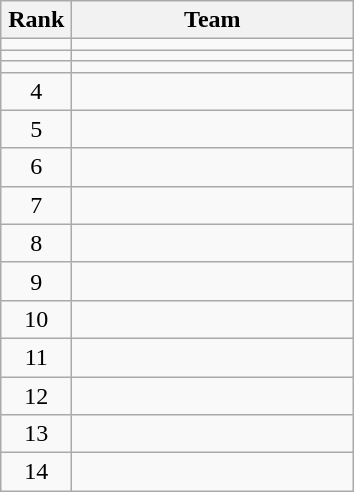<table class="wikitable" style="text-align: left;">
<tr>
<th width=40>Rank</th>
<th width=180>Team</th>
</tr>
<tr>
<td align=center></td>
<td></td>
</tr>
<tr>
<td align=center></td>
<td></td>
</tr>
<tr>
<td align=center></td>
<td></td>
</tr>
<tr>
<td align=center>4</td>
<td></td>
</tr>
<tr>
<td align=center>5</td>
<td></td>
</tr>
<tr>
<td align=center>6</td>
<td></td>
</tr>
<tr>
<td align=center>7</td>
<td></td>
</tr>
<tr>
<td align=center>8</td>
<td></td>
</tr>
<tr>
<td align=center>9</td>
<td></td>
</tr>
<tr>
<td align=center>10</td>
<td></td>
</tr>
<tr>
<td align=center>11</td>
<td></td>
</tr>
<tr>
<td align=center>12</td>
<td></td>
</tr>
<tr>
<td align=center>13</td>
<td></td>
</tr>
<tr>
<td align=center>14</td>
<td></td>
</tr>
</table>
